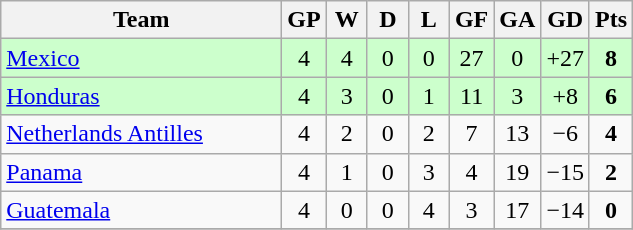<table class="wikitable" style="text-align:center;">
<tr>
<th width=180>Team</th>
<th width=20>GP</th>
<th width=20>W</th>
<th width=20>D</th>
<th width=20>L</th>
<th width=20>GF</th>
<th width=20>GA</th>
<th width=20>GD</th>
<th width=20>Pts</th>
</tr>
<tr style="background:#ccffcc;">
<td style="text-align:left;"> <a href='#'>Mexico</a></td>
<td>4</td>
<td>4</td>
<td>0</td>
<td>0</td>
<td>27</td>
<td>0</td>
<td>+27</td>
<td><strong>8</strong></td>
</tr>
<tr style="background:#ccffcc;">
<td style="text-align:left;"> <a href='#'>Honduras</a></td>
<td>4</td>
<td>3</td>
<td>0</td>
<td>1</td>
<td>11</td>
<td>3</td>
<td>+8</td>
<td><strong>6</strong></td>
</tr>
<tr>
<td style="text-align:left;"> <a href='#'>Netherlands Antilles</a></td>
<td>4</td>
<td>2</td>
<td>0</td>
<td>2</td>
<td>7</td>
<td>13</td>
<td>−6</td>
<td><strong>4</strong></td>
</tr>
<tr>
<td style="text-align:left;"> <a href='#'>Panama</a></td>
<td>4</td>
<td>1</td>
<td>0</td>
<td>3</td>
<td>4</td>
<td>19</td>
<td>−15</td>
<td><strong>2</strong></td>
</tr>
<tr>
<td style="text-align:left;"> <a href='#'>Guatemala</a></td>
<td>4</td>
<td>0</td>
<td>0</td>
<td>4</td>
<td>3</td>
<td>17</td>
<td>−14</td>
<td><strong>0</strong></td>
</tr>
<tr>
</tr>
</table>
